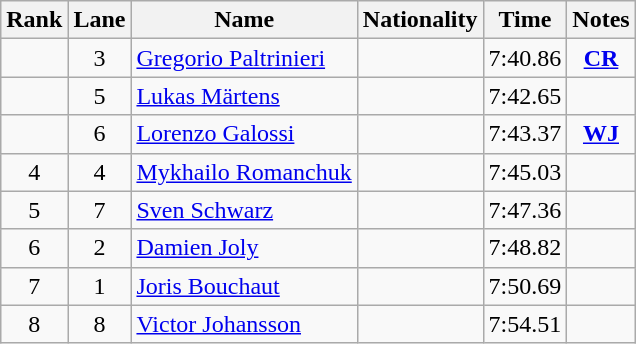<table class="wikitable sortable" style="text-align:center">
<tr>
<th>Rank</th>
<th>Lane</th>
<th>Name</th>
<th>Nationality</th>
<th>Time</th>
<th>Notes</th>
</tr>
<tr>
<td></td>
<td>3</td>
<td align=left><a href='#'>Gregorio Paltrinieri</a></td>
<td align=left></td>
<td>7:40.86</td>
<td><strong><a href='#'>CR</a></strong></td>
</tr>
<tr>
<td></td>
<td>5</td>
<td align=left><a href='#'>Lukas Märtens</a></td>
<td align=left></td>
<td>7:42.65</td>
<td></td>
</tr>
<tr>
<td></td>
<td>6</td>
<td align=left><a href='#'>Lorenzo Galossi</a></td>
<td align=left></td>
<td>7:43.37</td>
<td><strong><a href='#'>WJ</a></strong></td>
</tr>
<tr>
<td>4</td>
<td>4</td>
<td align=left><a href='#'>Mykhailo Romanchuk</a></td>
<td align=left></td>
<td>7:45.03</td>
<td></td>
</tr>
<tr>
<td>5</td>
<td>7</td>
<td align=left><a href='#'>Sven Schwarz</a></td>
<td align=left></td>
<td>7:47.36</td>
<td></td>
</tr>
<tr>
<td>6</td>
<td>2</td>
<td align=left><a href='#'>Damien Joly</a></td>
<td align=left></td>
<td>7:48.82</td>
<td></td>
</tr>
<tr>
<td>7</td>
<td>1</td>
<td align=left><a href='#'>Joris Bouchaut</a></td>
<td align=left></td>
<td>7:50.69</td>
<td></td>
</tr>
<tr>
<td>8</td>
<td>8</td>
<td align=left><a href='#'>Victor Johansson</a></td>
<td align=left></td>
<td>7:54.51</td>
<td></td>
</tr>
</table>
